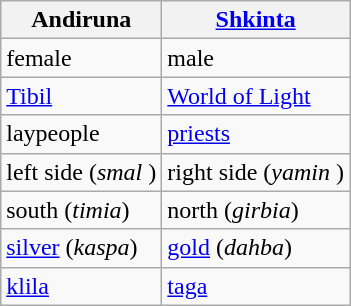<table class="wikitable">
<tr>
<th>Andiruna</th>
<th><a href='#'>Shkinta</a></th>
</tr>
<tr>
<td>female</td>
<td>male</td>
</tr>
<tr>
<td><a href='#'>Tibil</a></td>
<td><a href='#'>World of Light</a></td>
</tr>
<tr>
<td>laypeople</td>
<td><a href='#'>priests</a></td>
</tr>
<tr>
<td>left side (<em>smal</em> )</td>
<td>right side (<em>yamin</em> )</td>
</tr>
<tr>
<td>south (<em>timia</em>)</td>
<td>north (<em>girbia</em>)</td>
</tr>
<tr>
<td><a href='#'>silver</a> (<em>kaspa</em>)</td>
<td><a href='#'>gold</a> (<em>dahba</em>)</td>
</tr>
<tr>
<td><a href='#'>klila</a></td>
<td><a href='#'>taga</a></td>
</tr>
</table>
